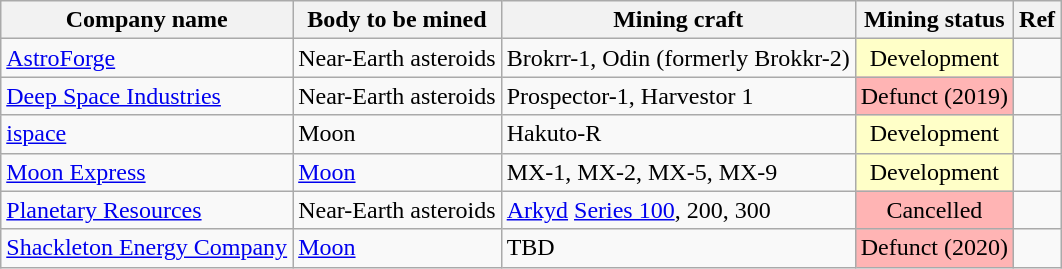<table class="wikitable sortable">
<tr>
<th>Company name</th>
<th>Body to be mined</th>
<th>Mining craft</th>
<th>Mining status</th>
<th>Ref</th>
</tr>
<tr>
<td><a href='#'>AstroForge</a></td>
<td>Near-Earth asteroids</td>
<td>Brokrr-1, Odin (formerly Brokkr-2)</td>
<td style="text-align: center; background: rgb(255,255,200)">Development</td>
<td></td>
</tr>
<tr>
<td><a href='#'>Deep Space Industries</a></td>
<td>Near-Earth asteroids</td>
<td>Prospector-1, Harvestor 1</td>
<td style="text-align: center; background: rgb(255,180,180)">Defunct (2019)</td>
<td></td>
</tr>
<tr>
<td><a href='#'>ispace</a></td>
<td>Moon</td>
<td>Hakuto-R</td>
<td style="text-align: center; background: rgb(255,255,200)">Development</td>
<td></td>
</tr>
<tr>
<td><a href='#'>Moon Express</a></td>
<td><a href='#'>Moon</a></td>
<td>MX-1, MX-2, MX-5, MX-9</td>
<td style="text-align: center; background: rgb(255,255,200)">Development</td>
<td></td>
</tr>
<tr>
<td><a href='#'>Planetary Resources</a></td>
<td>Near-Earth asteroids</td>
<td><a href='#'>Arkyd</a> <a href='#'>Series 100</a>, 200, 300</td>
<td style="text-align: center; background: rgb(255,180,180)">Cancelled</td>
<td></td>
</tr>
<tr>
<td><a href='#'>Shackleton Energy Company</a></td>
<td><a href='#'>Moon</a></td>
<td>TBD</td>
<td style="text-align: center; background: rgb(255,180,180)">Defunct (2020)</td>
<td></td>
</tr>
</table>
